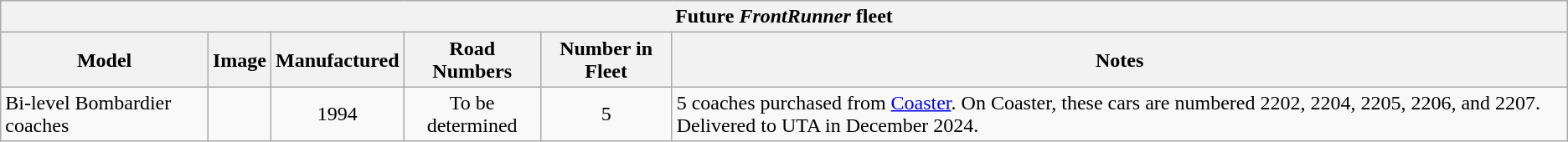<table class="wikitable" border="1">
<tr>
<th colspan=6 align=center>Future <em>FrontRunner</em> fleet</th>
</tr>
<tr>
<th>Model</th>
<th>Image</th>
<th>Manufactured</th>
<th>Road Numbers</th>
<th>Number in Fleet</th>
<th>Notes</th>
</tr>
<tr>
<td>Bi-level Bombardier coaches</td>
<td></td>
<td align="center">1994</td>
<td align="center">To be determined</td>
<td align="center">5</td>
<td>5 coaches purchased from <a href='#'>Coaster</a>. On Coaster, these cars are numbered 2202, 2204, 2205, 2206, and 2207. Delivered to UTA in December 2024.</td>
</tr>
</table>
